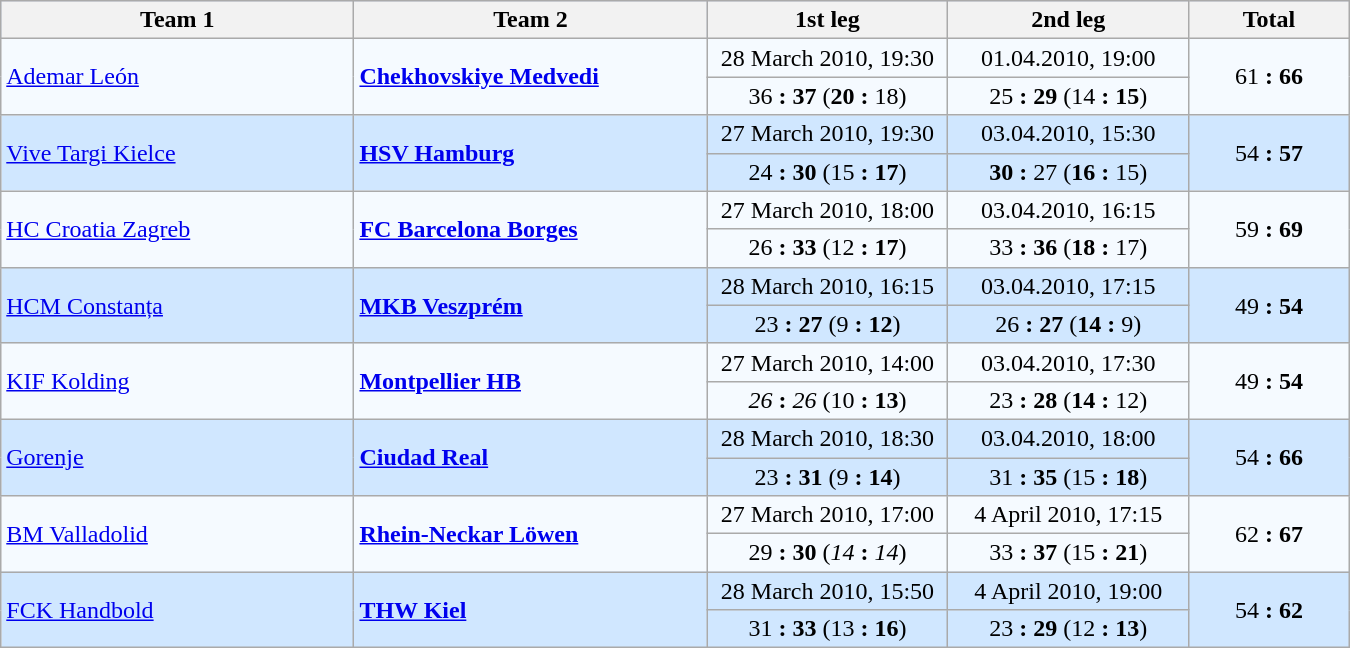<table class=wikitable width="900">
<tr bgcolor=#C1D8FF>
<th width="22%">Team 1</th>
<th width="22%">Team 2</th>
<th width="15%">1st leg</th>
<th width="15%">2nd leg</th>
<th width="10%">Total</th>
</tr>
<tr align=left bgcolor=#F5FAFF>
<td rowspan="2"> <a href='#'>Ademar León</a></td>
<td rowspan="2"> <strong><a href='#'>Chekhovskiye Medvedi</a></strong></td>
<td align=center>28 March 2010, 19:30</td>
<td align=center>01.04.2010, 19:00</td>
<td rowspan="2" align=center>61 <strong>:</strong> <strong>66</strong></td>
</tr>
<tr align=center bgcolor=#F5FAFF>
<td>36 <strong>:</strong> <strong>37</strong> (<strong>20</strong> <strong>:</strong> 18)</td>
<td align=center>25 <strong>:</strong> <strong>29</strong> (14 <strong>:</strong> <strong>15</strong>)</td>
</tr>
<tr align=left bgcolor=#D0E7FF>
<td rowspan="2"> <a href='#'>Vive Targi Kielce</a></td>
<td rowspan="2"> <strong><a href='#'>HSV Hamburg</a></strong></td>
<td align=center>27 March 2010, 19:30</td>
<td align=center>03.04.2010, 15:30</td>
<td rowspan="2" align=center>54 <strong>:</strong> <strong>57</strong></td>
</tr>
<tr align=center bgcolor=#D0E7FF>
<td>24 <strong>:</strong> <strong>30</strong> (15 <strong>:</strong> <strong>17</strong>)</td>
<td align=center><strong>30</strong> <strong>:</strong> 27 (<strong>16</strong> <strong>:</strong> 15)</td>
</tr>
<tr align=left bgcolor=#F5FAFF>
<td rowspan="2"> <a href='#'>HC Croatia Zagreb</a></td>
<td rowspan="2"> <strong><a href='#'>FC Barcelona Borges</a></strong></td>
<td align=center>27 March 2010, 18:00</td>
<td align=center>03.04.2010, 16:15</td>
<td rowspan="2" align=center>59 <strong>:</strong> <strong>69</strong></td>
</tr>
<tr align=center bgcolor=#F5FAFF>
<td>26 <strong>:</strong> <strong>33</strong> (12 <strong>:</strong> <strong>17</strong>)</td>
<td align=center>33 <strong>:</strong> <strong>36</strong> (<strong>18</strong> <strong>:</strong> 17)</td>
</tr>
<tr align=left bgcolor=#D0E7FF>
<td rowspan="2"> <a href='#'>HCM Constanța</a></td>
<td rowspan="2"> <strong><a href='#'>MKB Veszprém</a></strong></td>
<td align=center>28 March 2010, 16:15</td>
<td align=center>03.04.2010, 17:15</td>
<td rowspan="2" align=center>49 <strong>:</strong> <strong>54</strong></td>
</tr>
<tr align=center bgcolor=#D0E7FF>
<td>23 <strong>:</strong> <strong>27</strong> (9 <strong>:</strong> <strong>12</strong>)</td>
<td align=center>26 <strong>:</strong> <strong>27</strong> (<strong>14</strong> <strong>:</strong> 9)</td>
</tr>
<tr align=left bgcolor=#F5FAFF>
<td rowspan="2"> <a href='#'>KIF Kolding</a></td>
<td rowspan="2"> <strong><a href='#'>Montpellier HB</a></strong></td>
<td align=center>27 March 2010, 14:00</td>
<td align=center>03.04.2010, 17:30</td>
<td rowspan="2" align=center>49 <strong>:</strong> <strong>54</strong></td>
</tr>
<tr align=center bgcolor=#F5FAFF>
<td><em>26</em> <strong>:</strong> <em>26</em> (10 <strong>:</strong> <strong>13</strong>)</td>
<td align=center>23 <strong>:</strong> <strong>28</strong> (<strong>14</strong> <strong>:</strong> 12)</td>
</tr>
<tr align=left bgcolor=#D0E7FF>
<td rowspan="2"> <a href='#'>Gorenje</a></td>
<td rowspan="2"> <strong><a href='#'>Ciudad Real</a></strong></td>
<td align=center>28 March 2010, 18:30</td>
<td align=center>03.04.2010, 18:00</td>
<td rowspan="2" align=center>54 <strong>:</strong> <strong>66</strong></td>
</tr>
<tr align=center bgcolor=#D0E7FF>
<td>23 <strong>:</strong> <strong>31</strong> (9 <strong>:</strong> <strong>14</strong>)</td>
<td align=center>31 <strong>:</strong> <strong>35</strong> (15 <strong>:</strong> <strong>18</strong>)</td>
</tr>
<tr align=left bgcolor=#F5FAFF>
<td rowspan="2"> <a href='#'>BM Valladolid</a></td>
<td rowspan="2"> <strong><a href='#'>Rhein-Neckar Löwen</a></strong></td>
<td align=center>27 March 2010, 17:00</td>
<td align=center>4 April 2010, 17:15</td>
<td rowspan="2" align=center>62 <strong>:</strong> <strong>67</strong></td>
</tr>
<tr align=center bgcolor=#F5FAFF>
<td>29 <strong>:</strong> <strong>30</strong> (<em>14</em> <strong>:</strong> <em>14</em>)</td>
<td align=center>33 <strong>:</strong> <strong>37</strong> (15 <strong>:</strong> <strong>21</strong>)</td>
</tr>
<tr align=left bgcolor=#D0E7FF>
<td rowspan="2"> <a href='#'>FCK Handbold</a></td>
<td rowspan="2"> <strong><a href='#'>THW Kiel</a></strong></td>
<td align=center>28 March 2010, 15:50</td>
<td align=center>4 April 2010, 19:00</td>
<td rowspan="2" align=center>54 <strong>:</strong> <strong>62</strong></td>
</tr>
<tr align=center bgcolor=#D0E7FF>
<td>31 <strong>:</strong> <strong>33</strong> (13 <strong>:</strong> <strong>16</strong>)</td>
<td align=center>23 <strong>:</strong> <strong>29</strong> (12 <strong>:</strong> <strong>13</strong>)</td>
</tr>
</table>
